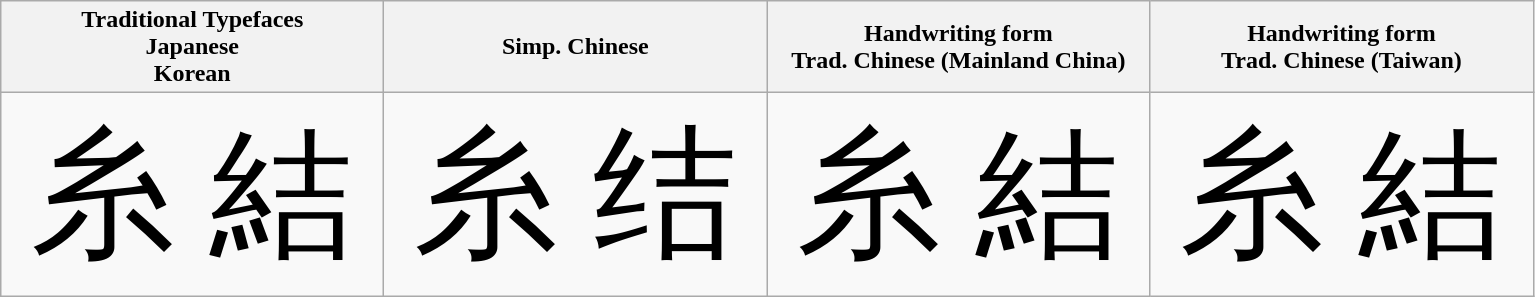<table class="wikitable" style="text-align:center;">
<tr>
<th>Traditional Typefaces<br>Japanese<br>Korean</th>
<th>Simp. Chinese</th>
<th>Handwriting form<br>Trad. Chinese (Mainland China)</th>
<th>Handwriting form<br>Trad. Chinese (Taiwan)</th>
</tr>
<tr style="font-size:6em;font-family:serif;line-height:100%;">
<td lang="ja">糸 結</td>
<td lang="zh-cn">糸 结</td>
<td lang="zh-cn">糸 結</td>
<td lang="zh-tw">糸 結</td>
</tr>
</table>
